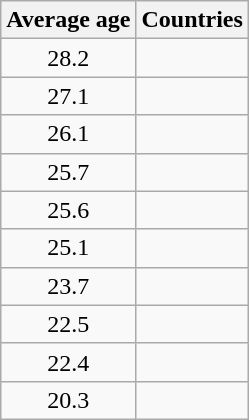<table class="wikitable">
<tr>
<th>Average age</th>
<th>Countries</th>
</tr>
<tr>
<td align="center">28.2</td>
<td></td>
</tr>
<tr>
<td align="center">27.1</td>
<td></td>
</tr>
<tr>
<td align="center">26.1</td>
<td></td>
</tr>
<tr>
<td align="center">25.7</td>
<td></td>
</tr>
<tr>
<td align="center">25.6</td>
<td></td>
</tr>
<tr>
<td align="center">25.1</td>
<td></td>
</tr>
<tr>
<td align="center">23.7</td>
<td></td>
</tr>
<tr>
<td align="center">22.5</td>
<td></td>
</tr>
<tr>
<td align="center">22.4</td>
<td></td>
</tr>
<tr>
<td align="center">20.3</td>
<td></td>
</tr>
</table>
